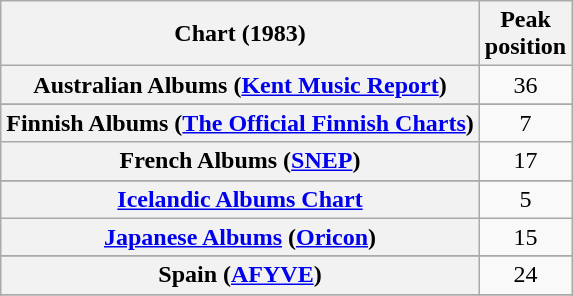<table class="wikitable sortable plainrowheaders" style="text-align:center">
<tr>
<th scope="col">Chart (1983)</th>
<th scope="col">Peak<br>position</th>
</tr>
<tr>
<th scope="row">Australian Albums (<a href='#'>Kent Music Report</a>)</th>
<td align="center">36</td>
</tr>
<tr>
</tr>
<tr>
</tr>
<tr>
</tr>
<tr>
<th scope="row">Finnish Albums (<a href='#'>The Official Finnish Charts</a>)</th>
<td align="center">7</td>
</tr>
<tr>
<th scope="row">French Albums (<a href='#'>SNEP</a>)</th>
<td align="center">17</td>
</tr>
<tr>
</tr>
<tr>
<th scope="row"><a href='#'>Icelandic Albums Chart</a></th>
<td align = "center">5</td>
</tr>
<tr>
<th scope="row"><a href='#'>Japanese Albums</a> (<a href='#'>Oricon</a>)</th>
<td align="center">15</td>
</tr>
<tr>
</tr>
<tr>
<th scope="row">Spain (<a href='#'>AFYVE</a>)</th>
<td align="center">24</td>
</tr>
<tr>
</tr>
<tr>
</tr>
<tr>
</tr>
<tr>
</tr>
</table>
